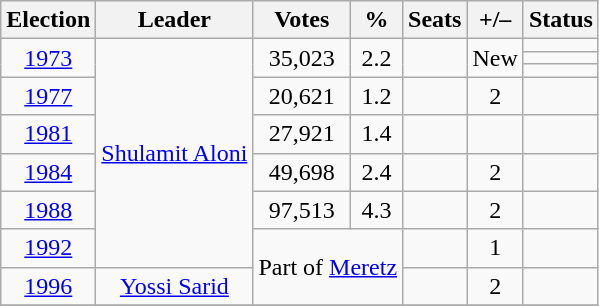<table class=wikitable style=text-align:center>
<tr>
<th>Election</th>
<th>Leader</th>
<th>Votes</th>
<th>%</th>
<th>Seats</th>
<th>+/–</th>
<th>Status</th>
</tr>
<tr>
<td rowspan=3><a href='#'>1973</a></td>
<td rowspan=8><a href='#'>Shulamit Aloni</a></td>
<td rowspan=3>35,023</td>
<td rowspan=3>2.2</td>
<td rowspan=3></td>
<td rowspan=3>New</td>
<td></td>
</tr>
<tr>
<td></td>
</tr>
<tr>
<td></td>
</tr>
<tr>
<td><a href='#'>1977</a></td>
<td>20,621</td>
<td>1.2</td>
<td></td>
<td> 2</td>
<td></td>
</tr>
<tr>
<td><a href='#'>1981</a></td>
<td>27,921</td>
<td>1.4</td>
<td></td>
<td></td>
<td></td>
</tr>
<tr>
<td><a href='#'>1984</a></td>
<td>49,698</td>
<td>2.4</td>
<td></td>
<td> 2</td>
<td></td>
</tr>
<tr>
<td><a href='#'>1988</a></td>
<td>97,513</td>
<td>4.3</td>
<td></td>
<td> 2</td>
<td></td>
</tr>
<tr>
<td><a href='#'>1992</a></td>
<td colspan=2 rowspan=2>Part of <a href='#'>Meretz</a></td>
<td></td>
<td> 1</td>
<td></td>
</tr>
<tr>
<td><a href='#'>1996</a></td>
<td><a href='#'>Yossi Sarid</a></td>
<td></td>
<td> 2</td>
<td></td>
</tr>
<tr>
</tr>
</table>
